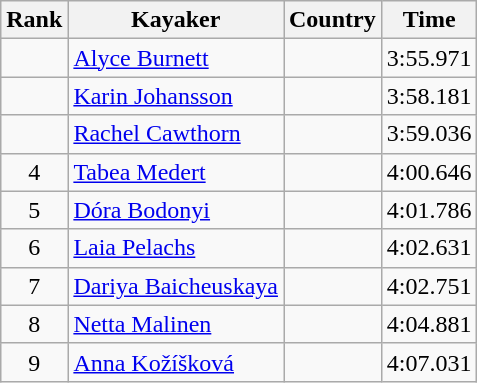<table class="wikitable" style="text-align:center">
<tr>
<th>Rank</th>
<th>Kayaker</th>
<th>Country</th>
<th>Time</th>
</tr>
<tr>
<td></td>
<td align="left"><a href='#'>Alyce Burnett</a></td>
<td align="left"></td>
<td>3:55.971</td>
</tr>
<tr>
<td></td>
<td align="left"><a href='#'>Karin Johansson</a></td>
<td align="left"></td>
<td>3:58.181</td>
</tr>
<tr>
<td></td>
<td align="left"><a href='#'>Rachel Cawthorn</a></td>
<td align="left"></td>
<td>3:59.036</td>
</tr>
<tr>
<td>4</td>
<td align="left"><a href='#'>Tabea Medert</a></td>
<td align="left"></td>
<td>4:00.646</td>
</tr>
<tr>
<td>5</td>
<td align="left"><a href='#'>Dóra Bodonyi</a></td>
<td align="left"></td>
<td>4:01.786</td>
</tr>
<tr>
<td>6</td>
<td align="left"><a href='#'>Laia Pelachs</a></td>
<td align="left"></td>
<td>4:02.631</td>
</tr>
<tr>
<td>7</td>
<td align="left"><a href='#'>Dariya Baicheuskaya</a></td>
<td align="left"></td>
<td>4:02.751</td>
</tr>
<tr>
<td>8</td>
<td align="left"><a href='#'>Netta Malinen</a></td>
<td align="left"></td>
<td>4:04.881</td>
</tr>
<tr>
<td>9</td>
<td align="left"><a href='#'>Anna Kožíšková</a></td>
<td align="left"></td>
<td>4:07.031</td>
</tr>
</table>
